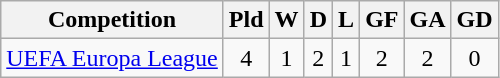<table class="wikitable" style="text-align: center;">
<tr>
<th>Competition</th>
<th>Pld</th>
<th>W</th>
<th>D</th>
<th>L</th>
<th>GF</th>
<th>GA</th>
<th>GD</th>
</tr>
<tr>
<td><a href='#'>UEFA Europa League</a></td>
<td>4</td>
<td>1</td>
<td>2</td>
<td>1</td>
<td>2</td>
<td>2</td>
<td>0</td>
</tr>
</table>
